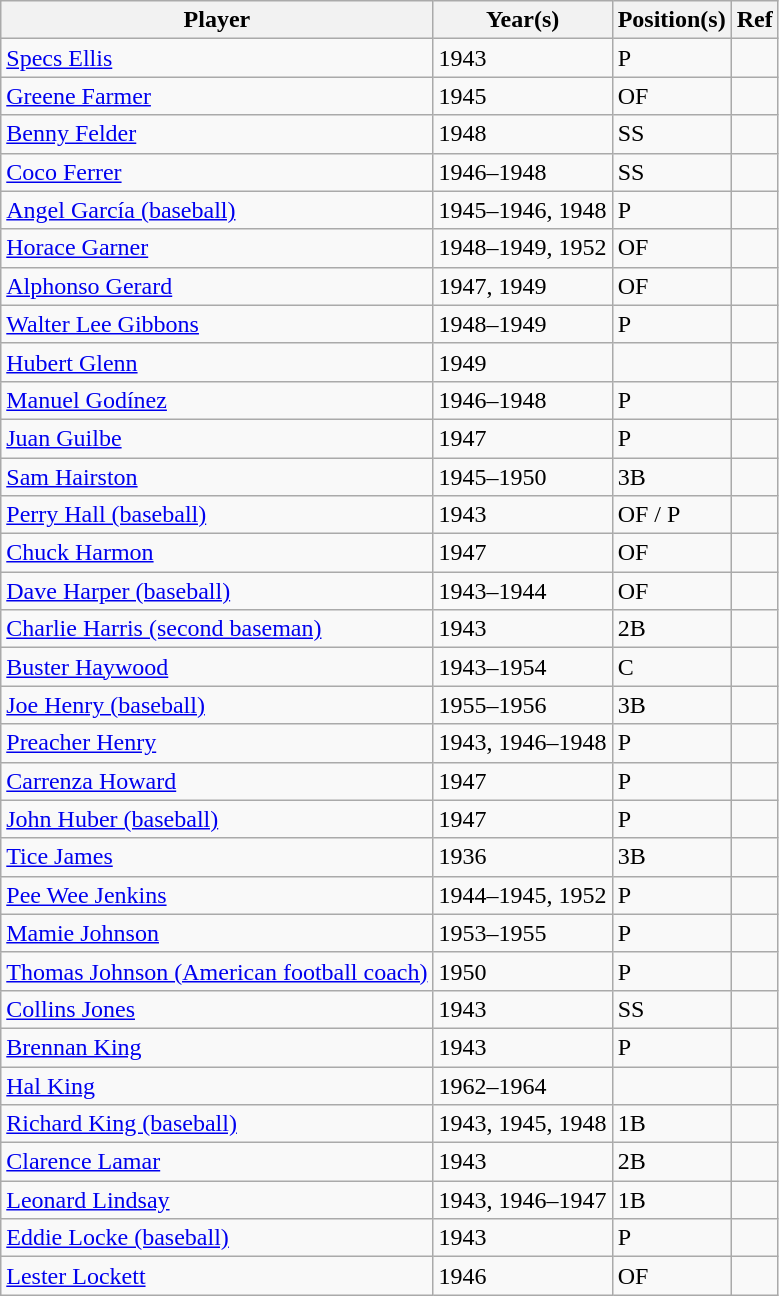<table class="wikitable">
<tr>
<th>Player</th>
<th>Year(s)</th>
<th>Position(s)</th>
<th>Ref</th>
</tr>
<tr>
<td><a href='#'>Specs Ellis</a></td>
<td>1943</td>
<td>P</td>
<td></td>
</tr>
<tr>
<td><a href='#'>Greene Farmer</a></td>
<td>1945</td>
<td>OF</td>
<td></td>
</tr>
<tr>
<td><a href='#'>Benny Felder</a></td>
<td>1948</td>
<td>SS</td>
<td></td>
</tr>
<tr>
<td><a href='#'>Coco Ferrer</a></td>
<td>1946–1948</td>
<td>SS</td>
<td></td>
</tr>
<tr>
<td><a href='#'>Angel García (baseball)</a></td>
<td>1945–1946, 1948</td>
<td>P</td>
<td></td>
</tr>
<tr>
<td><a href='#'>Horace Garner</a></td>
<td>1948–1949, 1952</td>
<td>OF</td>
<td></td>
</tr>
<tr>
<td><a href='#'>Alphonso Gerard</a></td>
<td>1947, 1949</td>
<td>OF</td>
<td></td>
</tr>
<tr>
<td><a href='#'>Walter Lee Gibbons</a></td>
<td>1948–1949</td>
<td>P</td>
<td></td>
</tr>
<tr>
<td><a href='#'>Hubert Glenn</a></td>
<td>1949</td>
<td></td>
<td></td>
</tr>
<tr>
<td><a href='#'>Manuel Godínez</a></td>
<td>1946–1948</td>
<td>P</td>
<td></td>
</tr>
<tr>
<td><a href='#'>Juan Guilbe</a></td>
<td>1947</td>
<td>P</td>
<td></td>
</tr>
<tr>
<td><a href='#'>Sam Hairston</a></td>
<td>1945–1950</td>
<td>3B</td>
<td></td>
</tr>
<tr>
<td><a href='#'>Perry Hall (baseball)</a></td>
<td>1943</td>
<td>OF / P</td>
<td></td>
</tr>
<tr>
<td><a href='#'>Chuck Harmon</a></td>
<td>1947</td>
<td>OF</td>
<td></td>
</tr>
<tr>
<td><a href='#'>Dave Harper (baseball)</a></td>
<td>1943–1944</td>
<td>OF</td>
<td></td>
</tr>
<tr>
<td><a href='#'>Charlie Harris (second baseman)</a></td>
<td>1943</td>
<td>2B</td>
<td></td>
</tr>
<tr>
<td><a href='#'>Buster Haywood</a></td>
<td>1943–1954</td>
<td>C</td>
<td></td>
</tr>
<tr>
<td><a href='#'>Joe Henry (baseball)</a></td>
<td>1955–1956</td>
<td>3B</td>
<td></td>
</tr>
<tr>
<td><a href='#'>Preacher Henry</a></td>
<td>1943, 1946–1948</td>
<td>P</td>
<td></td>
</tr>
<tr>
<td><a href='#'>Carrenza Howard</a></td>
<td>1947</td>
<td>P</td>
<td></td>
</tr>
<tr>
<td><a href='#'>John Huber (baseball)</a></td>
<td>1947</td>
<td>P</td>
<td></td>
</tr>
<tr>
<td><a href='#'>Tice James</a></td>
<td>1936</td>
<td>3B</td>
<td></td>
</tr>
<tr>
<td><a href='#'>Pee Wee Jenkins</a></td>
<td>1944–1945, 1952</td>
<td>P</td>
<td></td>
</tr>
<tr>
<td><a href='#'>Mamie Johnson</a></td>
<td>1953–1955</td>
<td>P</td>
<td></td>
</tr>
<tr>
<td><a href='#'>Thomas Johnson (American football coach)</a></td>
<td>1950</td>
<td>P</td>
<td></td>
</tr>
<tr>
<td><a href='#'>Collins Jones</a></td>
<td>1943</td>
<td>SS</td>
<td></td>
</tr>
<tr>
<td><a href='#'>Brennan King</a></td>
<td>1943</td>
<td>P</td>
<td></td>
</tr>
<tr>
<td><a href='#'>Hal King</a></td>
<td>1962–1964</td>
<td></td>
<td></td>
</tr>
<tr>
<td><a href='#'>Richard King (baseball)</a></td>
<td>1943, 1945, 1948</td>
<td>1B</td>
<td></td>
</tr>
<tr>
<td><a href='#'>Clarence Lamar</a></td>
<td>1943</td>
<td>2B</td>
<td></td>
</tr>
<tr>
<td><a href='#'>Leonard Lindsay</a></td>
<td>1943, 1946–1947</td>
<td>1B</td>
<td></td>
</tr>
<tr>
<td><a href='#'>Eddie Locke (baseball)</a></td>
<td>1943</td>
<td>P</td>
<td></td>
</tr>
<tr>
<td><a href='#'>Lester Lockett</a></td>
<td>1946</td>
<td>OF</td>
<td></td>
</tr>
</table>
